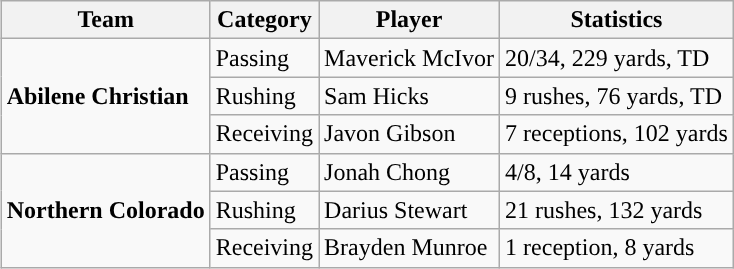<table class="wikitable" style="float: right;">
<tr>
<th>Team</th>
<th>Category</th>
<th>Player</th>
<th>Statistics</th>
</tr>
<tr>
<td rowspan=3><strong>Abilene Christian</strong></td>
<td>Passing</td>
<td>Maverick McIvor</td>
<td>20/34, 229 yards, TD</td>
</tr>
<tr>
<td>Rushing</td>
<td>Sam Hicks</td>
<td>9 rushes, 76 yards, TD</td>
</tr>
<tr>
<td>Receiving</td>
<td>Javon Gibson</td>
<td>7 receptions, 102 yards</td>
</tr>
<tr>
<td rowspan=3><strong>Northern Colorado</strong></td>
<td>Passing</td>
<td>Jonah Chong</td>
<td>4/8, 14 yards</td>
</tr>
<tr>
<td>Rushing</td>
<td>Darius Stewart</td>
<td>21 rushes, 132 yards</td>
</tr>
<tr>
<td>Receiving</td>
<td>Brayden Munroe</td>
<td>1 reception, 8 yards</td>
</tr>
</table>
